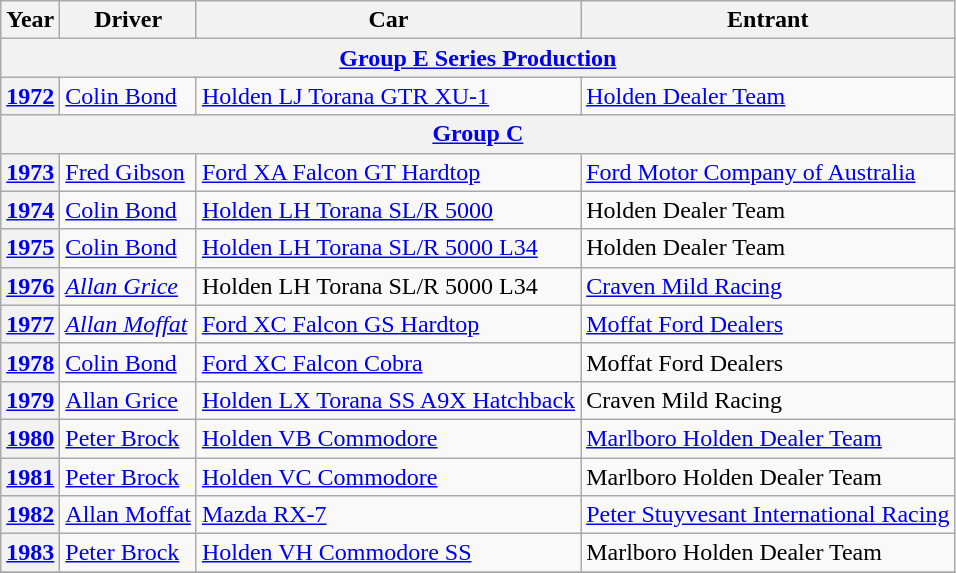<table class="wikitable">
<tr style="font-weight:bold">
<th>Year</th>
<th>Driver</th>
<th>Car</th>
<th>Entrant</th>
</tr>
<tr>
<th colspan=5><a href='#'>Group E Series Production</a></th>
</tr>
<tr>
<th><a href='#'>1972</a></th>
<td> <a href='#'>Colin Bond</a></td>
<td><a href='#'>Holden LJ Torana GTR XU-1</a></td>
<td><a href='#'>Holden Dealer Team</a></td>
</tr>
<tr>
<th colspan=5><a href='#'>Group C</a></th>
</tr>
<tr>
<th><a href='#'>1973</a></th>
<td> <a href='#'>Fred Gibson</a></td>
<td><a href='#'>Ford XA Falcon GT Hardtop</a></td>
<td><a href='#'>Ford Motor Company of Australia</a></td>
</tr>
<tr>
<th><a href='#'>1974</a></th>
<td> <a href='#'>Colin Bond</a></td>
<td><a href='#'>Holden LH Torana SL/R 5000</a></td>
<td>Holden Dealer Team</td>
</tr>
<tr>
<th><a href='#'>1975</a></th>
<td> <a href='#'>Colin Bond</a></td>
<td><a href='#'>Holden LH Torana SL/R 5000 L34</a></td>
<td>Holden Dealer Team</td>
</tr>
<tr>
<th><a href='#'>1976</a></th>
<td> <em><a href='#'>Allan Grice</a></em></td>
<td>Holden LH Torana SL/R 5000 L34</td>
<td><a href='#'>Craven Mild Racing</a></td>
</tr>
<tr>
<th><a href='#'>1977</a></th>
<td> <em><a href='#'>Allan Moffat</a></td>
<td><a href='#'>Ford XC Falcon GS Hardtop</a></td>
<td><a href='#'>Moffat Ford Dealers</a></td>
</tr>
<tr>
<th><a href='#'>1978</a></th>
<td> <a href='#'>Colin Bond</a></td>
<td><a href='#'>Ford XC Falcon Cobra</a></td>
<td>Moffat Ford Dealers</td>
</tr>
<tr>
<th><a href='#'>1979</a></th>
<td> <a href='#'>Allan Grice</a></td>
<td><a href='#'>Holden LX Torana SS A9X Hatchback</a></td>
<td>Craven Mild Racing</td>
</tr>
<tr>
<th><a href='#'>1980</a></th>
<td> <a href='#'>Peter Brock</a></td>
<td><a href='#'>Holden VB Commodore</a></td>
<td><a href='#'>Marlboro Holden Dealer Team</a></td>
</tr>
<tr>
<th><a href='#'>1981</a></th>
<td> <a href='#'>Peter Brock</a></td>
<td><a href='#'>Holden VC Commodore</a></td>
<td>Marlboro Holden Dealer Team</td>
</tr>
<tr>
<th><a href='#'>1982</a></th>
<td> <a href='#'>Allan Moffat</a></td>
<td><a href='#'>Mazda RX-7</a></td>
<td><a href='#'>Peter Stuyvesant International Racing</a></td>
</tr>
<tr>
<th><a href='#'>1983</a></th>
<td> <a href='#'>Peter Brock</a></td>
<td><a href='#'>Holden VH Commodore SS</a></td>
<td>Marlboro Holden Dealer Team</td>
</tr>
<tr>
</tr>
</table>
